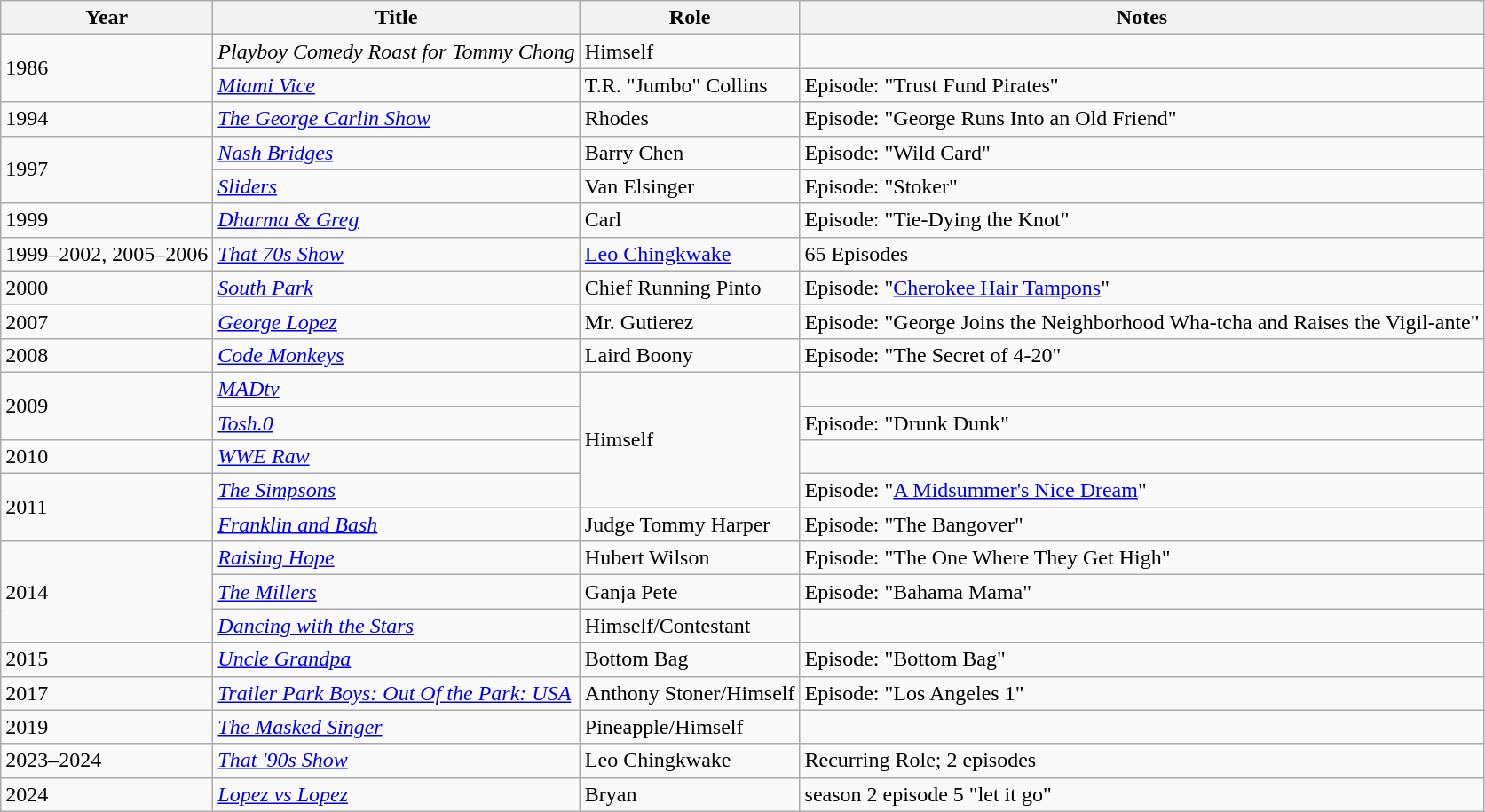<table class="wikitable sortable">
<tr>
<th>Year</th>
<th>Title</th>
<th>Role</th>
<th class="unsortable">Notes</th>
</tr>
<tr>
<td rowspan=2>1986</td>
<td><em>Playboy Comedy Roast for Tommy Chong</em></td>
<td>Himself</td>
<td></td>
</tr>
<tr>
<td><em><a href='#'>Miami Vice</a></em></td>
<td>T.R. "Jumbo" Collins</td>
<td>Episode: "Trust Fund Pirates"</td>
</tr>
<tr>
<td>1994</td>
<td data-sort-value="George Carlin Show, The"><em><a href='#'>The George Carlin Show</a></em></td>
<td>Rhodes</td>
<td>Episode: "George Runs Into an Old Friend"</td>
</tr>
<tr>
<td rowspan=2>1997</td>
<td><em><a href='#'>Nash Bridges</a></em></td>
<td>Barry Chen</td>
<td>Episode: "Wild Card"</td>
</tr>
<tr>
<td><em><a href='#'>Sliders</a></em></td>
<td>Van Elsinger</td>
<td>Episode: "Stoker"</td>
</tr>
<tr>
<td>1999</td>
<td><em><a href='#'>Dharma & Greg</a></em></td>
<td>Carl</td>
<td>Episode: "Tie-Dying the Knot"</td>
</tr>
<tr>
<td>1999–2002, 2005–2006</td>
<td><em><a href='#'>That 70s Show</a></em></td>
<td><a href='#'>Leo Chingkwake</a></td>
<td>65 Episodes</td>
</tr>
<tr>
<td>2000</td>
<td><em><a href='#'>South Park</a></em></td>
<td>Chief Running Pinto</td>
<td>Episode: "<a href='#'>Cherokee Hair Tampons</a>"</td>
</tr>
<tr>
<td>2007</td>
<td><em><a href='#'>George Lopez</a></em></td>
<td>Mr. Gutierez</td>
<td>Episode: "George Joins the Neighborhood Wha-tcha and Raises the Vigil-ante"</td>
</tr>
<tr>
<td>2008</td>
<td><em><a href='#'>Code Monkeys</a></em></td>
<td>Laird Boony</td>
<td>Episode: "The Secret of 4-20"</td>
</tr>
<tr>
<td rowspan=2>2009</td>
<td><em><a href='#'>MADtv</a></em></td>
<td rowspan="4">Himself</td>
<td></td>
</tr>
<tr>
<td><em><a href='#'>Tosh.0</a></em></td>
<td>Episode: "Drunk Dunk"</td>
</tr>
<tr>
<td>2010</td>
<td><em><a href='#'>WWE Raw</a></em></td>
<td></td>
</tr>
<tr>
<td rowspan=2>2011</td>
<td data-sort-value="Simpsons, The"><em><a href='#'>The Simpsons</a></em></td>
<td>Episode: "<a href='#'>A Midsummer's Nice Dream</a>"</td>
</tr>
<tr>
<td><em><a href='#'>Franklin and Bash</a></em></td>
<td>Judge Tommy Harper</td>
<td>Episode: "The Bangover"</td>
</tr>
<tr>
<td rowspan=3>2014</td>
<td><em><a href='#'>Raising Hope</a></em></td>
<td>Hubert Wilson</td>
<td>Episode: "The One Where They Get High"</td>
</tr>
<tr>
<td data-sort-value="Millers, The"><em><a href='#'>The Millers</a></em></td>
<td>Ganja Pete</td>
<td>Episode: "Bahama Mama"</td>
</tr>
<tr>
<td><em><a href='#'>Dancing with the Stars</a></em></td>
<td>Himself/Contestant</td>
<td></td>
</tr>
<tr>
<td>2015</td>
<td><em><a href='#'>Uncle Grandpa</a></em></td>
<td>Bottom Bag</td>
<td>Episode: "Bottom Bag"</td>
</tr>
<tr>
<td>2017</td>
<td><em><a href='#'>Trailer Park Boys: Out Of the Park: USA</a></em></td>
<td>Anthony Stoner/Himself</td>
<td>Episode: "Los Angeles 1"</td>
</tr>
<tr>
<td>2019</td>
<td data-sort-value="Masked Singer, The"><em><a href='#'>The Masked Singer</a></em></td>
<td>Pineapple/Himself</td>
<td></td>
</tr>
<tr>
<td>2023–2024</td>
<td><em><a href='#'>That '90s Show</a></em></td>
<td>Leo Chingkwake</td>
<td>Recurring Role; 2 episodes</td>
</tr>
<tr>
<td>2024</td>
<td><em><a href='#'>Lopez vs Lopez</a></em></td>
<td>Bryan</td>
<td>season 2 episode 5 "let it go"</td>
</tr>
</table>
